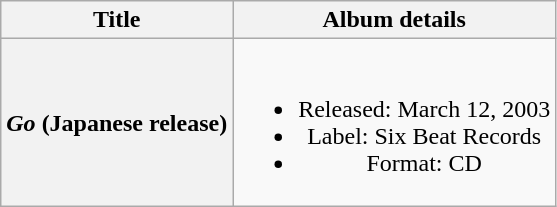<table class="wikitable plainrowheaders" style="text-align:center">
<tr>
<th scope="col">Title</th>
<th>Album details</th>
</tr>
<tr>
<th scope="row"><em>Go</em> (Japanese release)</th>
<td><br><ul><li>Released: March 12, 2003</li><li>Label: Six Beat Records</li><li>Format: CD</li></ul></td>
</tr>
</table>
